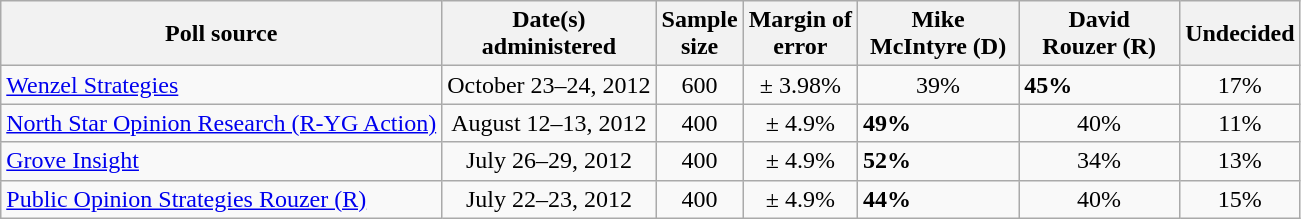<table class="wikitable">
<tr>
<th>Poll source</th>
<th>Date(s)<br>administered</th>
<th>Sample<br>size</th>
<th>Margin of <br>error</th>
<th style="width:100px;">Mike<br>McIntyre (D)</th>
<th style="width:100px;">David<br>Rouzer (R)</th>
<th>Undecided</th>
</tr>
<tr>
<td><a href='#'>Wenzel Strategies</a></td>
<td align=center>October 23–24, 2012</td>
<td align=center>600</td>
<td align=center>± 3.98%</td>
<td align=center>39%</td>
<td><strong>45%</strong></td>
<td align="center">17%</td>
</tr>
<tr>
<td><a href='#'>North Star Opinion Research (R-YG Action)</a></td>
<td align=center>August 12–13, 2012</td>
<td align=center>400</td>
<td align=center>± 4.9%</td>
<td><strong>49%</strong></td>
<td align=center>40%</td>
<td align="center">11%</td>
</tr>
<tr>
<td><a href='#'>Grove Insight</a></td>
<td align=center>July 26–29, 2012</td>
<td align=center>400</td>
<td align=center>± 4.9%</td>
<td><strong>52%</strong></td>
<td align=center>34%</td>
<td align=center>13%</td>
</tr>
<tr>
<td><a href='#'>Public Opinion Strategies Rouzer (R)</a></td>
<td align=center>July 22–23, 2012</td>
<td align=center>400</td>
<td align=center>± 4.9%</td>
<td><strong>44%</strong></td>
<td align=center>40%</td>
<td align="center">15%</td>
</tr>
</table>
